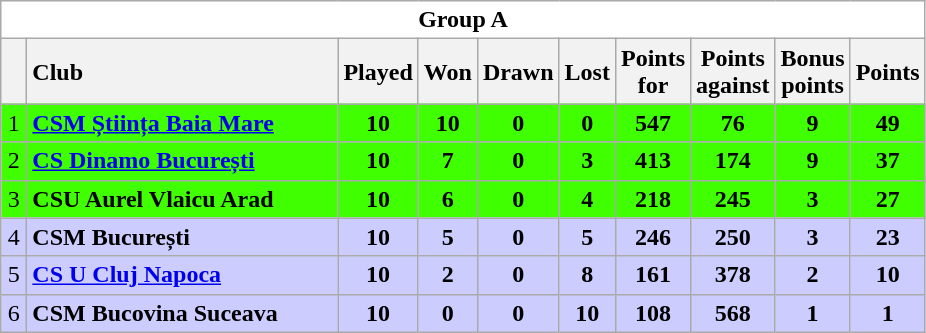<table class="wikitable" style="float:left; margin-right:15px; text-align: center;">
<tr>
<td colspan="11" bgcolor="#FFFFFF" cellpadding="0" cellspacing="0"><strong>Group A</strong></td>
</tr>
<tr>
<th bgcolor="#efefef" width="10"></th>
<th bgcolor="#efefef" style="text-align:left" width="200">Club</th>
<th bgcolor="#efefef" width="20">Played</th>
<th bgcolor="#efefef" width="20">Won</th>
<th bgcolor="#efefef" width="20">Drawn</th>
<th bgcolor="#efefef" width="20">Lost</th>
<th bgcolor="#efefef" width="20">Points for</th>
<th bgcolor="#efefef" width="20">Points against</th>
<th bgcolor="#efefef" width="20">Bonus points</th>
<th bgcolor="#efefef" width="20">Points</th>
</tr>
<tr bgcolor=#3fff00 align=center>
<td>1</td>
<td align=left><strong><a href='#'>CSM Știința Baia Mare</a></strong></td>
<td><strong>10</strong></td>
<td><strong>10</strong></td>
<td><strong>0</strong></td>
<td><strong>0</strong></td>
<td><strong>547</strong></td>
<td><strong>76</strong></td>
<td><strong>9</strong></td>
<td><strong>49</strong></td>
</tr>
<tr bgcolor=#3fff00 align=center>
<td>2</td>
<td align=left><strong><a href='#'>CS Dinamo București</a></strong></td>
<td><strong>10</strong></td>
<td><strong>7</strong></td>
<td><strong>0</strong></td>
<td><strong>3</strong></td>
<td><strong>413</strong></td>
<td><strong>174</strong></td>
<td><strong>9</strong></td>
<td><strong>37</strong></td>
</tr>
<tr bgcolor=#3fff00 align=center>
<td>3</td>
<td align=left><strong>CSU Aurel Vlaicu Arad</strong></td>
<td><strong>10</strong></td>
<td><strong>6</strong></td>
<td><strong>0</strong></td>
<td><strong>4</strong></td>
<td><strong>218</strong></td>
<td><strong>245</strong></td>
<td><strong>3</strong></td>
<td><strong>27</strong></td>
</tr>
<tr bgcolor=#ccccff align=center>
<td>4</td>
<td align=left><strong>CSM București</strong></td>
<td><strong>10</strong></td>
<td><strong>5</strong></td>
<td><strong>0</strong></td>
<td><strong>5</strong></td>
<td><strong>246</strong></td>
<td><strong>250</strong></td>
<td><strong>3</strong></td>
<td><strong>23</strong></td>
</tr>
<tr bgcolor=#ccccff align=center>
<td>5</td>
<td align=left><strong><a href='#'>CS U Cluj Napoca</a></strong></td>
<td><strong>10</strong></td>
<td><strong>2</strong></td>
<td><strong>0</strong></td>
<td><strong>8</strong></td>
<td><strong>161</strong></td>
<td><strong>378</strong></td>
<td><strong>2</strong></td>
<td><strong>10</strong></td>
</tr>
<tr bgcolor=#ccccff align=center>
<td>6</td>
<td align=left><strong>CSM Bucovina Suceava</strong></td>
<td><strong>10</strong></td>
<td><strong>0</strong></td>
<td><strong>0</strong></td>
<td><strong>10</strong></td>
<td><strong>108</strong></td>
<td><strong>568</strong></td>
<td><strong>1</strong></td>
<td><strong>1</strong></td>
</tr>
</table>
